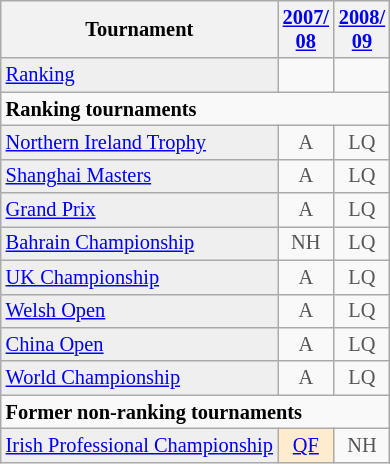<table class="wikitable" style="font-size:85%;">
<tr>
<th>Tournament</th>
<th><a href='#'>2007/<br>08</a></th>
<th><a href='#'>2008/<br>09</a></th>
</tr>
<tr>
<td style="background:#EFEFEF;"><a href='#'>Ranking</a></td>
<td align="center"></td>
<td align="center"></td>
</tr>
<tr>
<td colspan="10"><strong>Ranking tournaments</strong></td>
</tr>
<tr>
<td style="background:#EFEFEF;"><a href='#'>Northern Ireland Trophy</a></td>
<td align="center" style="color:#555555;">A</td>
<td align="center" style="color:#555555;">LQ</td>
</tr>
<tr>
<td style="background:#EFEFEF;"><a href='#'>Shanghai Masters</a></td>
<td align="center" style="color:#555555;">A</td>
<td align="center" style="color:#555555;">LQ</td>
</tr>
<tr>
<td style="background:#EFEFEF;"><a href='#'>Grand Prix</a></td>
<td align="center" style="color:#555555;">A</td>
<td align="center" style="color:#555555;">LQ</td>
</tr>
<tr>
<td style="background:#EFEFEF;"><a href='#'>Bahrain Championship</a></td>
<td align="center" style="color:#555555;">NH</td>
<td align="center" style="color:#555555;">LQ</td>
</tr>
<tr>
<td style="background:#EFEFEF;"><a href='#'>UK Championship</a></td>
<td align="center" style="color:#555555;">A</td>
<td align="center" style="color:#555555;">LQ</td>
</tr>
<tr>
<td style="background:#EFEFEF;"><a href='#'>Welsh Open</a></td>
<td align="center" style="color:#555555;">A</td>
<td align="center" style="color:#555555;">LQ</td>
</tr>
<tr>
<td style="background:#EFEFEF;"><a href='#'>China Open</a></td>
<td align="center" style="color:#555555;">A</td>
<td align="center" style="color:#555555;">LQ</td>
</tr>
<tr>
<td style="background:#EFEFEF;"><a href='#'>World Championship</a></td>
<td align="center" style="color:#555555;">A</td>
<td align="center" style="color:#555555;">LQ</td>
</tr>
<tr>
<td colspan="10"><strong>Former non-ranking tournaments</strong></td>
</tr>
<tr>
<td style="background:#EFEFEF;"><a href='#'>Irish Professional Championship</a></td>
<td align="center" style="background:#ffebcd;"><a href='#'>QF</a></td>
<td align="center" style="color:#555555;">NH</td>
</tr>
</table>
